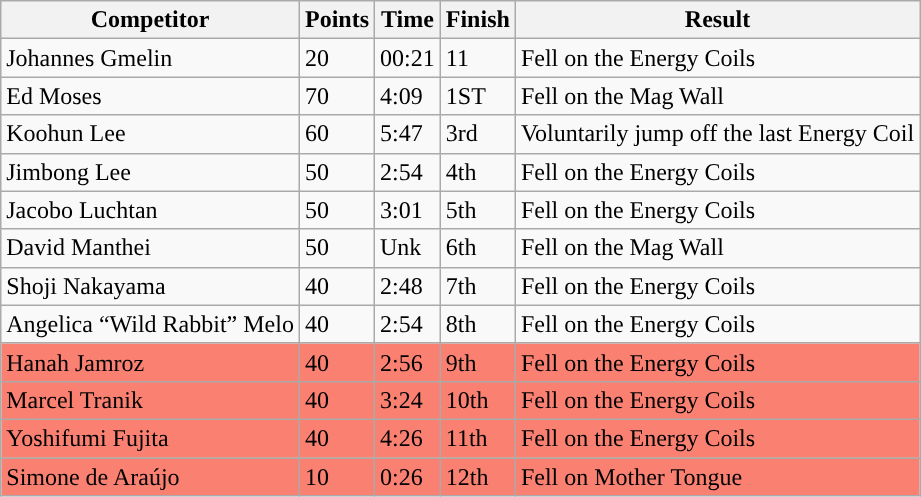<table class="wikitable sortable">
<tr>
<th nowrap="nowrap">Competitor</th>
<th>Points</th>
<th>Time</th>
<th>Finish</th>
<th>Result</th>
</tr>
<tr style="background:royalwhite;">
<td> Johannes Gmelin</td>
<td>20</td>
<td>00:21</td>
<td>11</td>
<td>Fell on the Energy Coils</td>
</tr>
<tr>
<td> Ed Moses</td>
<td>70</td>
<td>4:09</td>
<td>1ST</td>
<td>Fell on the Mag Wall</td>
</tr>
<tr>
<td> Koohun Lee</td>
<td>60</td>
<td>5:47</td>
<td>3rd</td>
<td>Voluntarily jump off the last Energy Coil</td>
</tr>
<tr>
<td> Jimbong Lee</td>
<td>50</td>
<td>2:54</td>
<td>4th</td>
<td>Fell on the Energy Coils</td>
</tr>
<tr>
<td> Jacobo Luchtan</td>
<td>50</td>
<td>3:01</td>
<td>5th</td>
<td>Fell on the Energy Coils</td>
</tr>
<tr>
<td> David Manthei</td>
<td>50</td>
<td>Unk</td>
<td>6th</td>
<td>Fell on the Mag Wall</td>
</tr>
<tr>
<td> Shoji Nakayama</td>
<td>40</td>
<td>2:48</td>
<td>7th</td>
<td>Fell on the Energy Coils</td>
</tr>
<tr>
<td> Angelica “Wild Rabbit” Melo</td>
<td>40</td>
<td>2:54</td>
<td>8th</td>
<td>Fell on the Energy Coils</td>
</tr>
<tr style="background-color:#fa8072">
<td> Hanah Jamroz</td>
<td>40</td>
<td>2:56</td>
<td>9th</td>
<td>Fell on the Energy Coils</td>
</tr>
<tr style="background-color:#fa8072">
<td> Marcel Tranik</td>
<td>40</td>
<td>3:24</td>
<td>10th</td>
<td>Fell on the Energy Coils</td>
</tr>
<tr style="background-color:#fa8072">
<td> Yoshifumi Fujita</td>
<td>40</td>
<td>4:26</td>
<td>11th</td>
<td>Fell on the Energy Coils</td>
</tr>
<tr style="background-color:#fa8072">
<td> Simone de Araújo</td>
<td>10</td>
<td>0:26</td>
<td>12th</td>
<td>Fell on Mother Tongue</td>
</tr>
</table>
